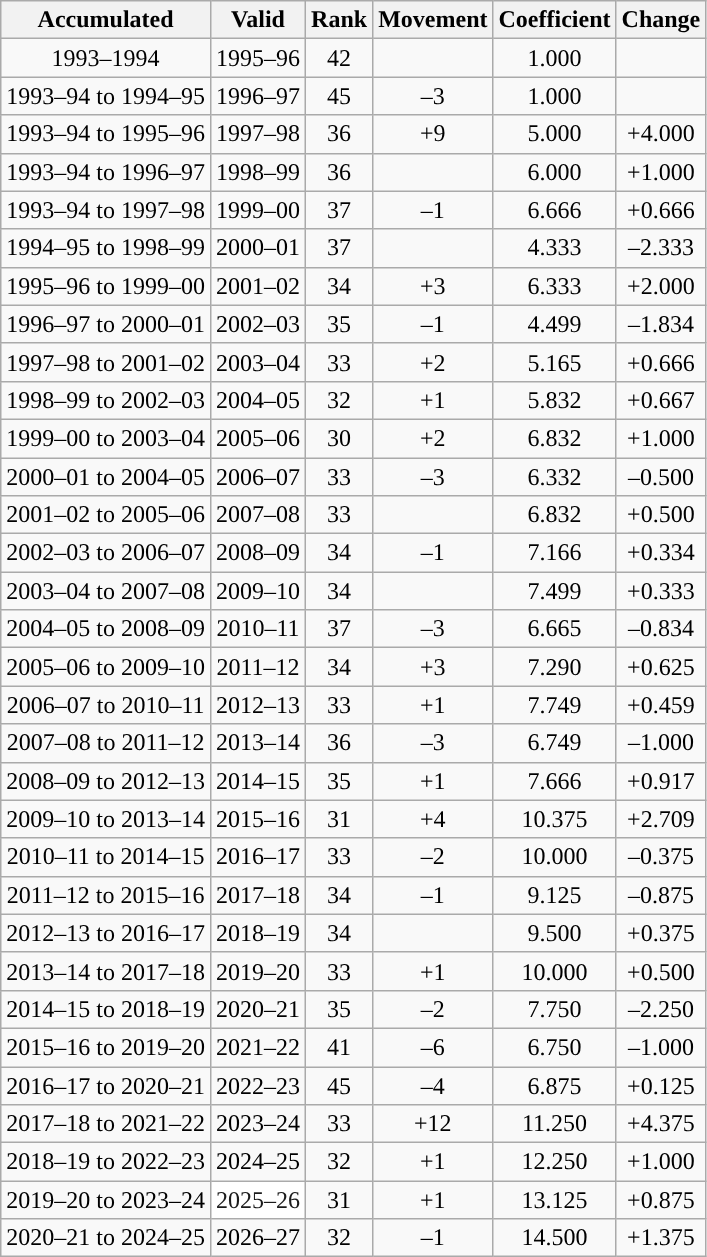<table class="wikitable sortable collapsible collapsed" style="text-align: center; font-size: 100%;">
<tr>
<th>Accumulated</th>
<th>Valid</th>
<th>Rank</th>
<th>Movement</th>
<th>Coefficient</th>
<th>Change</th>
</tr>
<tr>
<td>1993–1994</td>
<td>1995–96</td>
<td>42</td>
<td></td>
<td>1.000</td>
<td></td>
</tr>
<tr>
<td>1993–94 to 1994–95</td>
<td>1996–97</td>
<td>45</td>
<td> –3</td>
<td>1.000</td>
<td></td>
</tr>
<tr>
<td>1993–94 to 1995–96</td>
<td>1997–98</td>
<td>36</td>
<td> +9</td>
<td>5.000</td>
<td> +4.000</td>
</tr>
<tr>
<td>1993–94 to 1996–97</td>
<td>1998–99</td>
<td>36</td>
<td></td>
<td>6.000</td>
<td> +1.000</td>
</tr>
<tr>
<td>1993–94 to 1997–98</td>
<td>1999–00</td>
<td>37</td>
<td> –1</td>
<td>6.666</td>
<td> +0.666</td>
</tr>
<tr>
<td>1994–95 to 1998–99</td>
<td>2000–01</td>
<td>37</td>
<td></td>
<td>4.333</td>
<td> –2.333</td>
</tr>
<tr>
<td>1995–96 to 1999–00</td>
<td>2001–02</td>
<td>34</td>
<td> +3</td>
<td>6.333</td>
<td> +2.000</td>
</tr>
<tr>
<td>1996–97 to 2000–01</td>
<td>2002–03</td>
<td>35</td>
<td> –1</td>
<td>4.499</td>
<td> –1.834</td>
</tr>
<tr>
<td>1997–98 to 2001–02</td>
<td>2003–04</td>
<td>33</td>
<td> +2</td>
<td>5.165</td>
<td> +0.666</td>
</tr>
<tr>
<td>1998–99 to 2002–03</td>
<td>2004–05</td>
<td>32</td>
<td> +1</td>
<td>5.832</td>
<td> +0.667</td>
</tr>
<tr>
<td>1999–00 to 2003–04</td>
<td>2005–06</td>
<td>30</td>
<td> +2</td>
<td>6.832</td>
<td> +1.000</td>
</tr>
<tr>
<td>2000–01 to 2004–05</td>
<td>2006–07</td>
<td>33</td>
<td> –3</td>
<td>6.332</td>
<td> –0.500</td>
</tr>
<tr>
<td>2001–02 to 2005–06</td>
<td>2007–08</td>
<td>33</td>
<td></td>
<td>6.832</td>
<td> +0.500</td>
</tr>
<tr>
<td>2002–03 to 2006–07</td>
<td>2008–09</td>
<td>34</td>
<td> –1</td>
<td>7.166</td>
<td> +0.334</td>
</tr>
<tr>
<td>2003–04 to 2007–08</td>
<td>2009–10</td>
<td>34</td>
<td></td>
<td>7.499</td>
<td> +0.333</td>
</tr>
<tr>
<td>2004–05 to 2008–09</td>
<td>2010–11</td>
<td>37</td>
<td> –3</td>
<td>6.665</td>
<td> –0.834</td>
</tr>
<tr>
<td>2005–06 to 2009–10</td>
<td>2011–12</td>
<td>34</td>
<td> +3</td>
<td>7.290</td>
<td> +0.625</td>
</tr>
<tr>
<td>2006–07 to 2010–11</td>
<td>2012–13</td>
<td>33</td>
<td> +1</td>
<td>7.749</td>
<td> +0.459</td>
</tr>
<tr>
<td>2007–08 to 2011–12</td>
<td>2013–14</td>
<td>36</td>
<td> –3</td>
<td>6.749</td>
<td> –1.000</td>
</tr>
<tr>
<td>2008–09 to 2012–13</td>
<td>2014–15</td>
<td>35</td>
<td> +1</td>
<td>7.666</td>
<td> +0.917</td>
</tr>
<tr>
<td>2009–10 to 2013–14</td>
<td>2015–16</td>
<td>31</td>
<td> +4</td>
<td>10.375</td>
<td> +2.709</td>
</tr>
<tr>
<td>2010–11 to 2014–15</td>
<td>2016–17</td>
<td>33</td>
<td> –2</td>
<td>10.000</td>
<td> –0.375</td>
</tr>
<tr>
<td>2011–12 to 2015–16</td>
<td>2017–18</td>
<td>34</td>
<td> –1</td>
<td>9.125</td>
<td> –0.875</td>
</tr>
<tr>
<td>2012–13 to 2016–17</td>
<td>2018–19</td>
<td>34</td>
<td></td>
<td>9.500</td>
<td> +0.375</td>
</tr>
<tr>
<td>2013–14 to 2017–18</td>
<td>2019–20</td>
<td>33</td>
<td> +1</td>
<td>10.000</td>
<td> +0.500</td>
</tr>
<tr>
<td>2014–15 to 2018–19</td>
<td>2020–21</td>
<td>35</td>
<td> –2</td>
<td>7.750</td>
<td> –2.250</td>
</tr>
<tr>
<td>2015–16 to 2019–20</td>
<td>2021–22</td>
<td>41</td>
<td> –6</td>
<td>6.750</td>
<td> –1.000</td>
</tr>
<tr>
<td>2016–17 to 2020–21</td>
<td>2022–23</td>
<td>45</td>
<td> –4</td>
<td>6.875</td>
<td> +0.125</td>
</tr>
<tr>
<td>2017–18 to 2021–22</td>
<td>2023–24</td>
<td>33</td>
<td> +12</td>
<td>11.250</td>
<td> +4.375</td>
</tr>
<tr>
<td>2018–19 to 2022–23</td>
<td>2024–25</td>
<td>32</td>
<td> +1</td>
<td>12.250</td>
<td> +1.000</td>
</tr>
<tr>
<td>2019–20 to 2023–24</td>
<td style="background:white; color:#1B1B1B; ">2025–26</td>
<td>31</td>
<td> +1</td>
<td>13.125</td>
<td> +0.875</td>
</tr>
<tr>
<td>2020–21 to 2024–25</td>
<td>2026–27</td>
<td>32</td>
<td> –1</td>
<td>14.500</td>
<td> +1.375</td>
</tr>
</table>
